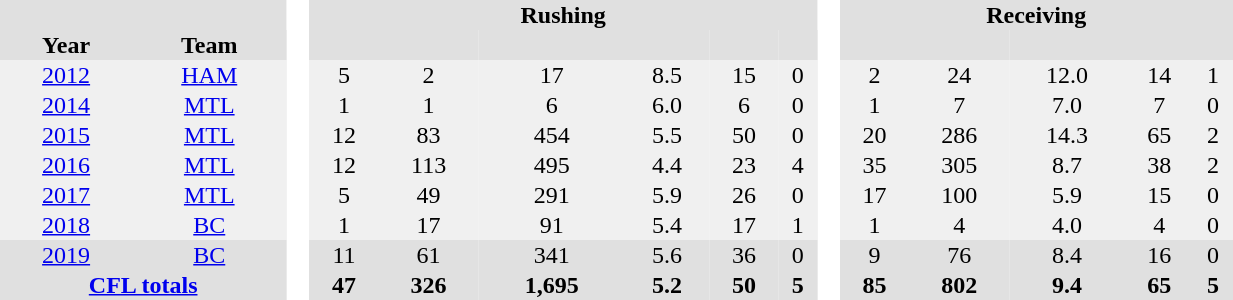<table BORDER="0" CELLPADDING="1" CELLSPACING="0" width="65%" style="text-align:center">
<tr bgcolor="#e0e0e0">
<th colspan="2"></th>
<th rowspan="100" bgcolor="#ffffff"> </th>
<th colspan="6">Rushing</th>
<th rowspan="100" bgcolor="#ffffff"> </th>
<th colspan="5">Receiving</th>
</tr>
<tr bgcolor="#e0e0e0">
<th>Year</th>
<th>Team</th>
<th></th>
<th></th>
<th></th>
<th></th>
<th></th>
<th></th>
<th></th>
<th></th>
<th></th>
<th></th>
<th></th>
</tr>
<tr ALIGN="center" bgcolor="#f0f0f0">
<td><a href='#'>2012</a></td>
<td><a href='#'>HAM</a></td>
<td>5</td>
<td>2</td>
<td>17</td>
<td>8.5</td>
<td>15</td>
<td>0</td>
<td>2</td>
<td>24</td>
<td>12.0</td>
<td>14</td>
<td>1</td>
</tr>
<tr ALIGN="center" bgcolor="#f0f0f0">
<td><a href='#'>2014</a></td>
<td><a href='#'>MTL</a></td>
<td>1</td>
<td>1</td>
<td>6</td>
<td>6.0</td>
<td>6</td>
<td>0</td>
<td>1</td>
<td>7</td>
<td>7.0</td>
<td>7</td>
<td>0</td>
</tr>
<tr ALIGN="center" bgcolor="#f0f0f0">
<td><a href='#'>2015</a></td>
<td><a href='#'>MTL</a></td>
<td>12</td>
<td>83</td>
<td>454</td>
<td>5.5</td>
<td>50</td>
<td>0</td>
<td>20</td>
<td>286</td>
<td>14.3</td>
<td>65</td>
<td>2</td>
</tr>
<tr ALIGN="center" bgcolor="#f0f0f0">
<td><a href='#'>2016</a></td>
<td><a href='#'>MTL</a></td>
<td>12</td>
<td>113</td>
<td>495</td>
<td>4.4</td>
<td>23</td>
<td>4</td>
<td>35</td>
<td>305</td>
<td>8.7</td>
<td>38</td>
<td>2</td>
</tr>
<tr ALIGN="center" bgcolor="#f0f0f0">
<td><a href='#'>2017</a></td>
<td><a href='#'>MTL</a></td>
<td>5</td>
<td>49</td>
<td>291</td>
<td>5.9</td>
<td>26</td>
<td>0</td>
<td>17</td>
<td>100</td>
<td>5.9</td>
<td>15</td>
<td>0</td>
</tr>
<tr ALIGN="center" bgcolor="#f0f0f0">
<td><a href='#'>2018</a></td>
<td><a href='#'>BC</a></td>
<td>1</td>
<td>17</td>
<td>91</td>
<td>5.4</td>
<td>17</td>
<td>1</td>
<td>1</td>
<td>4</td>
<td>4.0</td>
<td>4</td>
<td>0</td>
</tr>
<tr bgcolor="#e0e0e0">
<td><a href='#'>2019</a></td>
<td><a href='#'>BC</a></td>
<td>11</td>
<td>61</td>
<td>341</td>
<td>5.6</td>
<td>36</td>
<td>0</td>
<td>9</td>
<td>76</td>
<td>8.4</td>
<td>16</td>
<td>0</td>
</tr>
<tr bgcolor="e0e0e0">
<th colspan="2"><a href='#'>CFL totals</a></th>
<th>47</th>
<th>326</th>
<th>1,695</th>
<th>5.2</th>
<th>50</th>
<th>5</th>
<th>85</th>
<th>802</th>
<th>9.4</th>
<th>65</th>
<th>5</th>
</tr>
</table>
